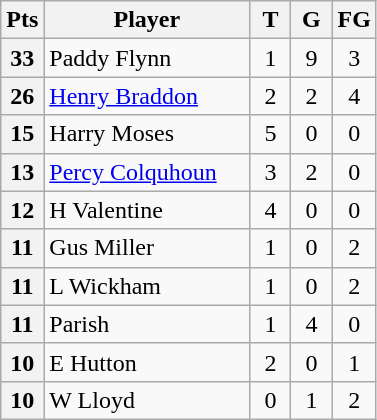<table class="wikitable" style="text-align:center;">
<tr>
<th width="20">Pts</th>
<th width="130">Player</th>
<th width="20">T</th>
<th width="20">G</th>
<th width="20">FG</th>
</tr>
<tr>
<th>33</th>
<td style="text-align:left;"> Paddy Flynn</td>
<td>1</td>
<td>9</td>
<td>3</td>
</tr>
<tr>
<th>26</th>
<td style="text-align:left;"> <a href='#'>Henry Braddon</a></td>
<td>2</td>
<td>2</td>
<td>4</td>
</tr>
<tr>
<th>15</th>
<td style="text-align:left;"> Harry Moses</td>
<td>5</td>
<td>0</td>
<td>0</td>
</tr>
<tr>
<th>13</th>
<td style="text-align:left;"> <a href='#'>Percy Colquhoun</a></td>
<td>3</td>
<td>2</td>
<td>0</td>
</tr>
<tr>
<th>12</th>
<td style="text-align:left;"> H Valentine</td>
<td>4</td>
<td>0</td>
<td>0</td>
</tr>
<tr>
<th>11</th>
<td style="text-align:left;">Gus Miller</td>
<td>1</td>
<td>0</td>
<td>2</td>
</tr>
<tr>
<th>11</th>
<td style="text-align:left;"> L Wickham</td>
<td>1</td>
<td>0</td>
<td>2</td>
</tr>
<tr>
<th>11</th>
<td style="text-align:left;"> Parish</td>
<td>1</td>
<td>4</td>
<td>0</td>
</tr>
<tr>
<th>10</th>
<td style="text-align:left;"> E Hutton</td>
<td>2</td>
<td>0</td>
<td>1</td>
</tr>
<tr>
<th>10</th>
<td style="text-align:left;"> W Lloyd</td>
<td>0</td>
<td>1</td>
<td>2</td>
</tr>
</table>
